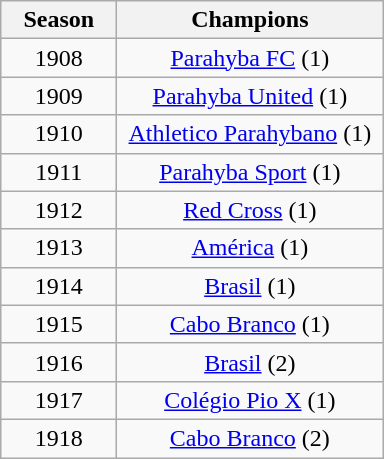<table class="wikitable" style="text-align:center; margin-left:1em;">
<tr>
<th style="width:70px">Season</th>
<th style="width:170px">Champions</th>
</tr>
<tr>
<td>1908</td>
<td><a href='#'>Parahyba FC</a> (1)</td>
</tr>
<tr>
<td>1909</td>
<td><a href='#'>Parahyba United</a> (1)</td>
</tr>
<tr>
<td>1910</td>
<td><a href='#'>Athletico Parahybano</a> (1)</td>
</tr>
<tr>
<td>1911</td>
<td><a href='#'>Parahyba Sport</a> (1)</td>
</tr>
<tr>
<td>1912</td>
<td><a href='#'>Red Cross</a> (1)</td>
</tr>
<tr>
<td>1913</td>
<td><a href='#'>América</a> (1)</td>
</tr>
<tr>
<td>1914</td>
<td><a href='#'>Brasil</a> (1)</td>
</tr>
<tr>
<td>1915</td>
<td><a href='#'>Cabo Branco</a> (1)</td>
</tr>
<tr>
<td>1916</td>
<td><a href='#'>Brasil</a> (2)</td>
</tr>
<tr>
<td>1917</td>
<td><a href='#'>Colégio Pio X</a> (1)</td>
</tr>
<tr>
<td>1918</td>
<td><a href='#'>Cabo Branco</a> (2)</td>
</tr>
</table>
